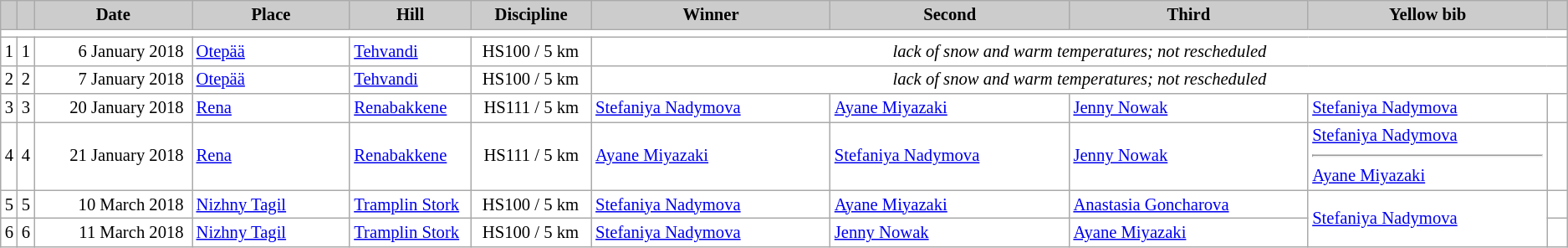<table class="wikitable plainrowheaders" style="background:#fff; font-size:86%; line-height:16px; border:grey solid 1px; border-collapse:collapse;">
<tr style="background:#ccc; text-align:center;">
<th scope="col" style="background:#ccc; width=20 px;"></th>
<th scope="col" style="background:#ccc; width=30 px;"></th>
<th scope="col" style="background:#ccc; width:120px;">Date</th>
<th scope="col" style="background:#ccc; width:120px;">Place</th>
<th scope="col" style="background:#ccc; width:90px;">Hill</th>
<th scope="col" style="background:#ccc; width:90px;">Discipline</th>
<th scope="col" style="background:#ccc; width:185px;">Winner</th>
<th scope="col" style="background:#ccc; width:185px;">Second</th>
<th scope="col" style="background:#ccc; width:185px;">Third</th>
<th scope="col" style="background:#ccc; width:185px;">Yellow bib</th>
<th scope="col" style="background:#ccc; width:10px;"></th>
</tr>
<tr>
<td colspan=11></td>
</tr>
<tr>
<td align=center>1</td>
<td align=center>1</td>
<td align=right>6 January 2018 </td>
<td> <a href='#'>Otepää</a></td>
<td><a href='#'>Tehvandi</a></td>
<td align=right>HS100 / 5 km  </td>
<td colspan=5 align=center><em>lack of snow and warm temperatures; not rescheduled</em></td>
</tr>
<tr>
<td align=center>2</td>
<td align=center>2</td>
<td align=right>7 January 2018 </td>
<td> <a href='#'>Otepää</a></td>
<td><a href='#'>Tehvandi</a></td>
<td align=right>HS100 / 5 km  </td>
<td colspan=5 align=center><em>lack of snow and warm temperatures; not rescheduled</em></td>
</tr>
<tr>
<td align=center>3</td>
<td align=center>3</td>
<td align=right>20 January 2018 </td>
<td> <a href='#'>Rena</a></td>
<td><a href='#'>Renabakkene</a></td>
<td align=right>HS111 / 5 km  </td>
<td> <a href='#'>Stefaniya Nadymova</a></td>
<td> <a href='#'>Ayane Miyazaki</a></td>
<td> <a href='#'>Jenny Nowak</a></td>
<td> <a href='#'>Stefaniya Nadymova</a></td>
<td></td>
</tr>
<tr>
<td align=center>4</td>
<td align=center>4</td>
<td align=right>21 January 2018 </td>
<td> <a href='#'>Rena</a></td>
<td><a href='#'>Renabakkene</a></td>
<td align=right>HS111 / 5 km  </td>
<td> <a href='#'>Ayane Miyazaki</a></td>
<td> <a href='#'>Stefaniya Nadymova</a></td>
<td> <a href='#'>Jenny Nowak</a></td>
<td> <a href='#'>Stefaniya Nadymova</a><hr> <a href='#'>Ayane Miyazaki</a></td>
<td></td>
</tr>
<tr>
<td align=center>5</td>
<td align=center>5</td>
<td align=right>10 March 2018 </td>
<td> <a href='#'>Nizhny Tagil</a></td>
<td><a href='#'>Tramplin Stork</a></td>
<td align=right>HS100 / 5 km  </td>
<td> <a href='#'>Stefaniya Nadymova</a></td>
<td> <a href='#'>Ayane Miyazaki</a></td>
<td> <a href='#'>Anastasia Goncharova</a></td>
<td rowspan=2> <a href='#'>Stefaniya Nadymova</a></td>
<td></td>
</tr>
<tr>
<td align=center>6</td>
<td align=center>6</td>
<td align=right>11 March 2018 </td>
<td> <a href='#'>Nizhny Tagil</a></td>
<td><a href='#'>Tramplin Stork</a></td>
<td align=right>HS100 / 5 km  </td>
<td> <a href='#'>Stefaniya Nadymova</a></td>
<td> <a href='#'>Jenny Nowak</a></td>
<td> <a href='#'>Ayane Miyazaki</a></td>
<td></td>
</tr>
</table>
